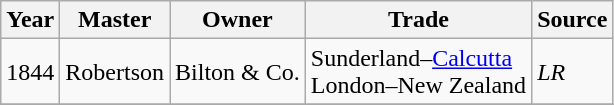<table class=" wikitable">
<tr>
<th>Year</th>
<th>Master</th>
<th>Owner</th>
<th>Trade</th>
<th>Source</th>
</tr>
<tr>
<td>1844</td>
<td>Robertson</td>
<td>Bilton & Co.</td>
<td>Sunderland–<a href='#'>Calcutta</a><br>London–New Zealand</td>
<td><em>LR</em></td>
</tr>
<tr>
</tr>
</table>
